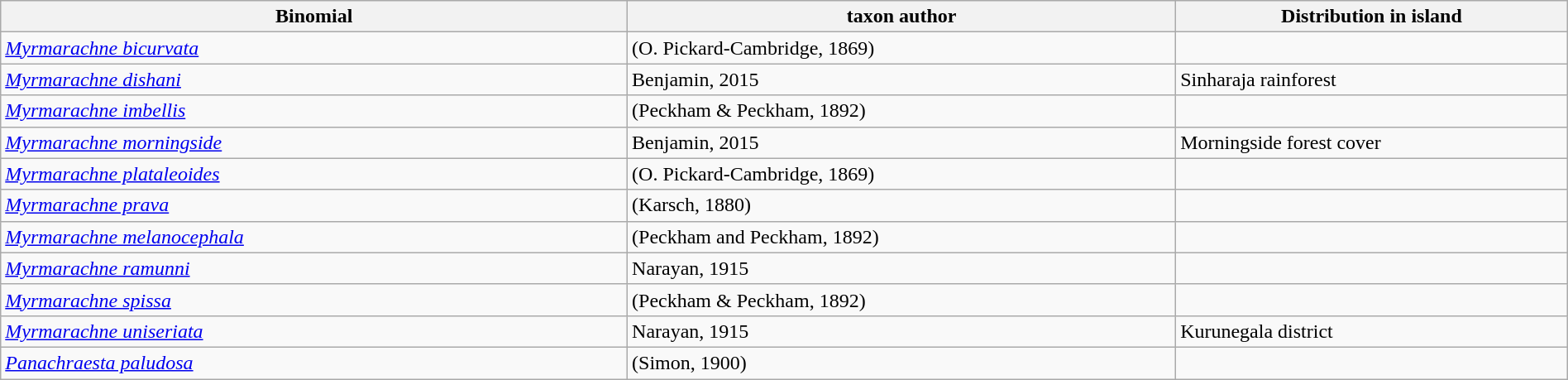<table width=100% class="wikitable">
<tr>
<th width=40%>Binomial</th>
<th width=35%>taxon author</th>
<th width=90%>Distribution in island</th>
</tr>
<tr>
<td><em><a href='#'>Myrmarachne bicurvata</a></em></td>
<td>(O. Pickard-Cambridge, 1869)</td>
<td></td>
</tr>
<tr>
<td><em><a href='#'>Myrmarachne dishani</a></em></td>
<td>Benjamin, 2015</td>
<td>Sinharaja rainforest</td>
</tr>
<tr>
<td><em><a href='#'>Myrmarachne imbellis</a></em></td>
<td>(Peckham & Peckham, 1892)</td>
<td></td>
</tr>
<tr>
<td><em><a href='#'>Myrmarachne morningside</a></em></td>
<td>Benjamin, 2015</td>
<td>Morningside forest cover</td>
</tr>
<tr>
<td><em><a href='#'>Myrmarachne plataleoides</a></em></td>
<td>(O. Pickard-Cambridge, 1869)</td>
<td></td>
</tr>
<tr>
<td><em><a href='#'>Myrmarachne prava</a></em></td>
<td>(Karsch, 1880)</td>
<td></td>
</tr>
<tr>
<td><em><a href='#'>Myrmarachne melanocephala</a></em></td>
<td>(Peckham and Peckham, 1892)</td>
<td></td>
</tr>
<tr>
<td><em><a href='#'>Myrmarachne ramunni</a></em></td>
<td>Narayan, 1915</td>
<td></td>
</tr>
<tr>
<td><em><a href='#'>Myrmarachne spissa</a></em></td>
<td>(Peckham & Peckham, 1892)</td>
<td></td>
</tr>
<tr>
<td><em><a href='#'>Myrmarachne uniseriata</a></em></td>
<td>Narayan, 1915</td>
<td>Kurunegala district</td>
</tr>
<tr>
<td><em><a href='#'>Panachraesta paludosa</a></em></td>
<td>(Simon, 1900)</td>
<td></td>
</tr>
</table>
